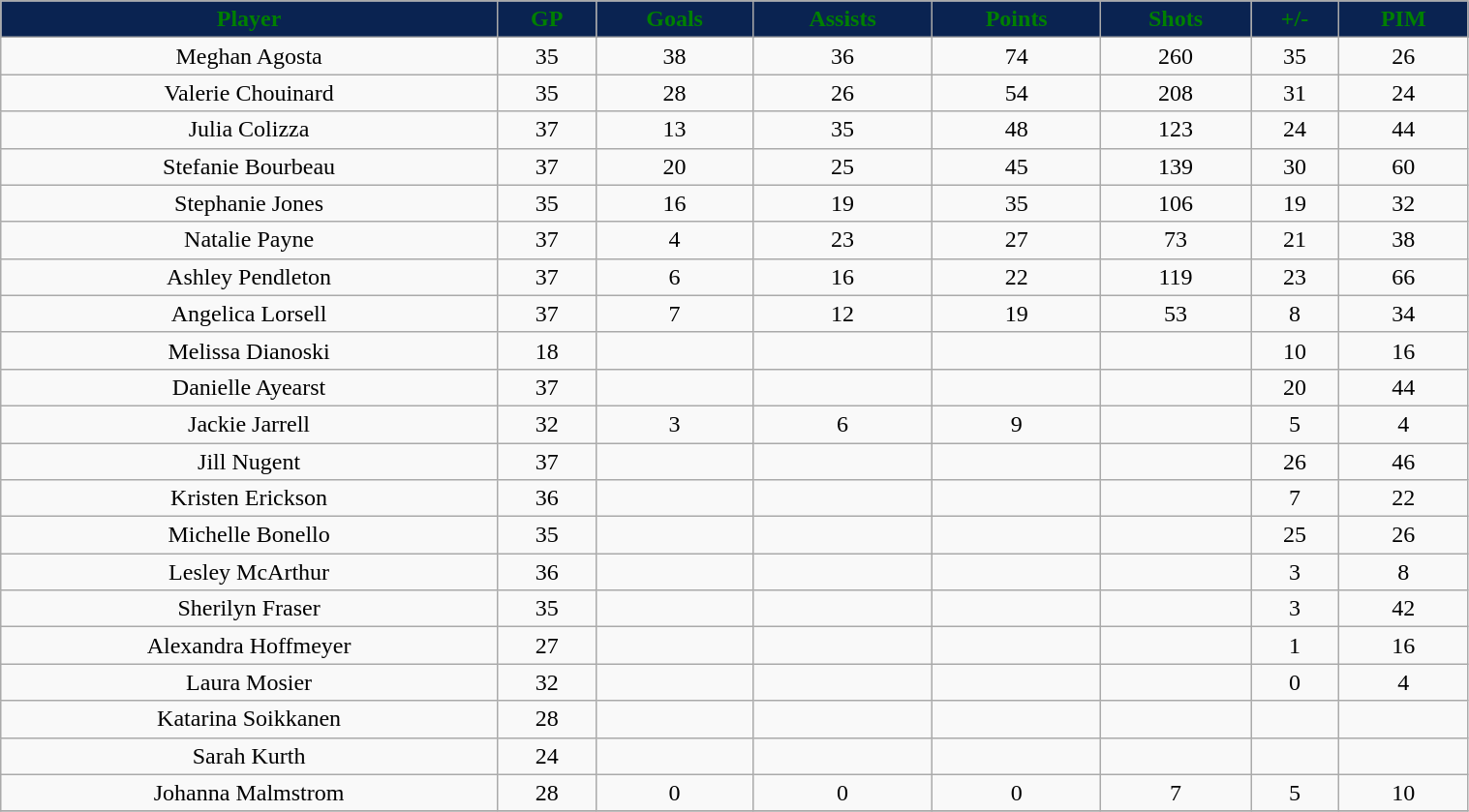<table class="wikitable" width="80%">
<tr align="center"  style="background:#0a2351;color:green;">
<td><strong>Player</strong></td>
<td><strong>GP</strong></td>
<td><strong>Goals</strong></td>
<td><strong>Assists</strong></td>
<td><strong>Points</strong></td>
<td><strong>Shots</strong></td>
<td><strong>+/-</strong></td>
<td><strong>PIM</strong></td>
</tr>
<tr align="center" bgcolor="">
<td>Meghan Agosta</td>
<td>35</td>
<td>38</td>
<td>36</td>
<td>74</td>
<td>260</td>
<td>35</td>
<td>26</td>
</tr>
<tr align="center" bgcolor="">
<td>Valerie Chouinard</td>
<td>35</td>
<td>28</td>
<td>26</td>
<td>54</td>
<td>208</td>
<td>31</td>
<td>24</td>
</tr>
<tr align="center" bgcolor="">
<td>Julia Colizza</td>
<td>37</td>
<td>13</td>
<td>35</td>
<td>48</td>
<td>123</td>
<td>24</td>
<td>44</td>
</tr>
<tr align="center" bgcolor="">
<td>Stefanie Bourbeau</td>
<td>37</td>
<td>20</td>
<td>25</td>
<td>45</td>
<td>139</td>
<td>30</td>
<td>60</td>
</tr>
<tr align="center" bgcolor="">
<td>Stephanie Jones</td>
<td>35</td>
<td>16</td>
<td>19</td>
<td>35</td>
<td>106</td>
<td>19</td>
<td>32</td>
</tr>
<tr align="center" bgcolor="">
<td>Natalie Payne</td>
<td>37</td>
<td>4</td>
<td>23</td>
<td>27</td>
<td>73</td>
<td>21</td>
<td>38</td>
</tr>
<tr align="center" bgcolor="">
<td>Ashley Pendleton</td>
<td>37</td>
<td>6</td>
<td>16</td>
<td>22</td>
<td>119</td>
<td>23</td>
<td>66</td>
</tr>
<tr align="center" bgcolor="">
<td>Angelica Lorsell</td>
<td>37</td>
<td>7</td>
<td>12</td>
<td>19</td>
<td>53</td>
<td>8</td>
<td>34</td>
</tr>
<tr align="center" bgcolor="">
<td>Melissa Dianoski</td>
<td>18</td>
<td></td>
<td></td>
<td></td>
<td></td>
<td>10</td>
<td>16</td>
</tr>
<tr align="center" bgcolor="">
<td>Danielle Ayearst</td>
<td>37</td>
<td></td>
<td></td>
<td></td>
<td></td>
<td>20</td>
<td>44</td>
</tr>
<tr align="center" bgcolor="">
<td>Jackie Jarrell</td>
<td>32</td>
<td>3</td>
<td>6</td>
<td>9</td>
<td></td>
<td>5</td>
<td>4</td>
</tr>
<tr align="center" bgcolor="">
<td>Jill Nugent</td>
<td>37</td>
<td></td>
<td></td>
<td></td>
<td></td>
<td>26</td>
<td>46</td>
</tr>
<tr align="center" bgcolor="">
<td>Kristen Erickson</td>
<td>36</td>
<td></td>
<td></td>
<td></td>
<td></td>
<td>7</td>
<td>22</td>
</tr>
<tr align="center" bgcolor="">
<td>Michelle Bonello</td>
<td>35</td>
<td></td>
<td></td>
<td></td>
<td></td>
<td>25</td>
<td>26</td>
</tr>
<tr align="center" bgcolor="">
<td>Lesley McArthur</td>
<td>36</td>
<td></td>
<td></td>
<td></td>
<td></td>
<td>3</td>
<td>8</td>
</tr>
<tr align="center" bgcolor="">
<td>Sherilyn Fraser</td>
<td>35</td>
<td></td>
<td></td>
<td></td>
<td></td>
<td>3</td>
<td>42</td>
</tr>
<tr align="center" bgcolor="">
<td>Alexandra Hoffmeyer</td>
<td>27</td>
<td></td>
<td></td>
<td></td>
<td></td>
<td>1</td>
<td>16</td>
</tr>
<tr align="center" bgcolor="">
<td>Laura Mosier</td>
<td>32</td>
<td></td>
<td></td>
<td></td>
<td></td>
<td>0</td>
<td>4</td>
</tr>
<tr align="center" bgcolor="">
<td>Katarina Soikkanen</td>
<td>28</td>
<td></td>
<td></td>
<td></td>
<td></td>
<td></td>
<td></td>
</tr>
<tr align="center" bgcolor="">
<td>Sarah Kurth</td>
<td>24</td>
<td></td>
<td></td>
<td></td>
<td></td>
<td></td>
<td></td>
</tr>
<tr align="center" bgcolor="">
<td>Johanna Malmstrom</td>
<td>28</td>
<td>0</td>
<td>0</td>
<td>0</td>
<td>7</td>
<td>5</td>
<td>10</td>
</tr>
<tr align="center" bgcolor="">
</tr>
</table>
